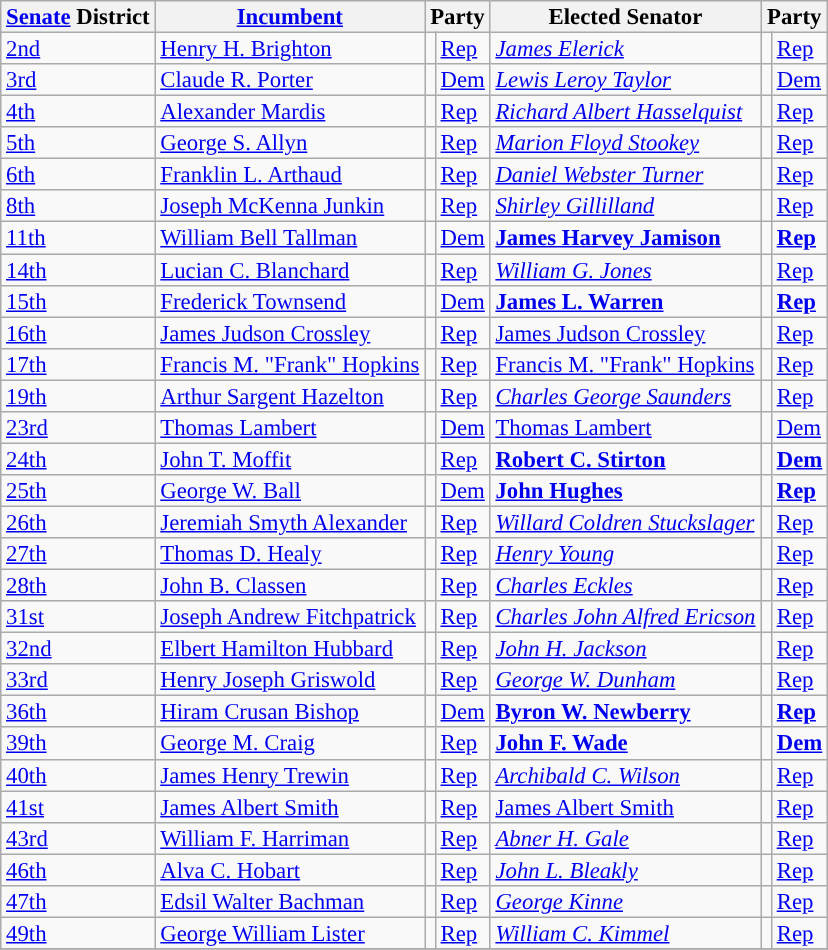<table class="sortable wikitable" style="font-size:95%;line-height:14px;">
<tr>
<th class="sortable"><a href='#'>Senate</a> District</th>
<th class="sortable"><a href='#'>Incumbent</a></th>
<th colspan="2">Party</th>
<th class="sortable">Elected Senator</th>
<th colspan="2">Party</th>
</tr>
<tr>
<td><a href='#'>2nd</a></td>
<td><a href='#'>Henry H. Brighton</a></td>
<td style="background:"></td>
<td><a href='#'>Rep</a></td>
<td><em><a href='#'>James Elerick</a></em></td>
<td style="background:"></td>
<td><a href='#'>Rep</a></td>
</tr>
<tr>
<td><a href='#'>3rd</a></td>
<td><a href='#'>Claude R. Porter</a></td>
<td style="background:"></td>
<td><a href='#'>Dem</a></td>
<td><em><a href='#'>Lewis Leroy Taylor</a></em></td>
<td style="background:"></td>
<td><a href='#'>Dem</a></td>
</tr>
<tr>
<td><a href='#'>4th</a></td>
<td><a href='#'>Alexander Mardis</a></td>
<td style="background:"></td>
<td><a href='#'>Rep</a></td>
<td><em><a href='#'>Richard Albert Hasselquist</a></em></td>
<td style="background:"></td>
<td><a href='#'>Rep</a></td>
</tr>
<tr>
<td><a href='#'>5th</a></td>
<td><a href='#'>George S. Allyn</a></td>
<td style="background:"></td>
<td><a href='#'>Rep</a></td>
<td><em><a href='#'>Marion Floyd Stookey</a></em></td>
<td style="background:"></td>
<td><a href='#'>Rep</a></td>
</tr>
<tr>
<td><a href='#'>6th</a></td>
<td><a href='#'>Franklin L. Arthaud</a></td>
<td style="background:"></td>
<td><a href='#'>Rep</a></td>
<td><em><a href='#'>Daniel Webster Turner</a></em></td>
<td style="background:"></td>
<td><a href='#'>Rep</a></td>
</tr>
<tr>
<td><a href='#'>8th</a></td>
<td><a href='#'>Joseph McKenna Junkin</a></td>
<td style="background:"></td>
<td><a href='#'>Rep</a></td>
<td><em><a href='#'>Shirley Gillilland</a></em></td>
<td style="background:"></td>
<td><a href='#'>Rep</a></td>
</tr>
<tr>
<td><a href='#'>11th</a></td>
<td><a href='#'>William Bell Tallman</a></td>
<td style="background:"></td>
<td><a href='#'>Dem</a></td>
<td><strong><a href='#'>James Harvey Jamison</a></strong></td>
<td style="background:"></td>
<td><strong><a href='#'>Rep</a></strong></td>
</tr>
<tr>
<td><a href='#'>14th</a></td>
<td><a href='#'>Lucian C. Blanchard</a></td>
<td style="background:"></td>
<td><a href='#'>Rep</a></td>
<td><em><a href='#'>William G. Jones</a></em></td>
<td style="background:"></td>
<td><a href='#'>Rep</a></td>
</tr>
<tr>
<td><a href='#'>15th</a></td>
<td><a href='#'>Frederick Townsend</a></td>
<td style="background:"></td>
<td><a href='#'>Dem</a></td>
<td><strong><a href='#'>James L. Warren</a></strong></td>
<td style="background:"></td>
<td><strong><a href='#'>Rep</a></strong></td>
</tr>
<tr>
<td><a href='#'>16th</a></td>
<td><a href='#'>James Judson Crossley</a></td>
<td style="background:"></td>
<td><a href='#'>Rep</a></td>
<td><a href='#'>James Judson Crossley</a></td>
<td style="background:"></td>
<td><a href='#'>Rep</a></td>
</tr>
<tr>
<td><a href='#'>17th</a></td>
<td><a href='#'>Francis M. "Frank" Hopkins</a></td>
<td style="background:"></td>
<td><a href='#'>Rep</a></td>
<td><a href='#'>Francis M. "Frank" Hopkins</a></td>
<td style="background:"></td>
<td><a href='#'>Rep</a></td>
</tr>
<tr>
<td><a href='#'>19th</a></td>
<td><a href='#'>Arthur Sargent Hazelton</a></td>
<td style="background:"></td>
<td><a href='#'>Rep</a></td>
<td><em><a href='#'>Charles George Saunders</a></em></td>
<td style="background:"></td>
<td><a href='#'>Rep</a></td>
</tr>
<tr>
<td><a href='#'>23rd</a></td>
<td><a href='#'>Thomas Lambert</a></td>
<td style="background:"></td>
<td><a href='#'>Dem</a></td>
<td><a href='#'>Thomas Lambert</a></td>
<td style="background:"></td>
<td><a href='#'>Dem</a></td>
</tr>
<tr>
<td><a href='#'>24th</a></td>
<td><a href='#'>John T. Moffit</a></td>
<td style="background:"></td>
<td><a href='#'>Rep</a></td>
<td><strong><a href='#'>Robert C. Stirton</a></strong></td>
<td style="background:"></td>
<td><strong><a href='#'>Dem</a></strong></td>
</tr>
<tr>
<td><a href='#'>25th</a></td>
<td><a href='#'>George W. Ball</a></td>
<td style="background:"></td>
<td><a href='#'>Dem</a></td>
<td><strong><a href='#'>John Hughes</a></strong></td>
<td style="background:"></td>
<td><strong><a href='#'>Rep</a></strong></td>
</tr>
<tr>
<td><a href='#'>26th</a></td>
<td><a href='#'>Jeremiah Smyth Alexander</a></td>
<td style="background:"></td>
<td><a href='#'>Rep</a></td>
<td><em><a href='#'>Willard Coldren Stuckslager</a></em></td>
<td style="background:"></td>
<td><a href='#'>Rep</a></td>
</tr>
<tr>
<td><a href='#'>27th</a></td>
<td><a href='#'>Thomas D. Healy</a></td>
<td style="background:"></td>
<td><a href='#'>Rep</a></td>
<td><em><a href='#'>Henry Young</a></em></td>
<td style="background:"></td>
<td><a href='#'>Rep</a></td>
</tr>
<tr>
<td><a href='#'>28th</a></td>
<td><a href='#'>John B. Classen</a></td>
<td style="background:"></td>
<td><a href='#'>Rep</a></td>
<td><em><a href='#'>Charles Eckles</a></em></td>
<td style="background:"></td>
<td><a href='#'>Rep</a></td>
</tr>
<tr>
<td><a href='#'>31st</a></td>
<td><a href='#'>Joseph Andrew Fitchpatrick</a></td>
<td style="background:"></td>
<td><a href='#'>Rep</a></td>
<td><em><a href='#'>Charles John Alfred Ericson</a></em></td>
<td style="background:"></td>
<td><a href='#'>Rep</a></td>
</tr>
<tr>
<td><a href='#'>32nd</a></td>
<td><a href='#'>Elbert Hamilton Hubbard</a></td>
<td style="background:"></td>
<td><a href='#'>Rep</a></td>
<td><em><a href='#'>John H. Jackson</a></em></td>
<td style="background:"></td>
<td><a href='#'>Rep</a></td>
</tr>
<tr>
<td><a href='#'>33rd</a></td>
<td><a href='#'>Henry Joseph Griswold</a></td>
<td style="background:"></td>
<td><a href='#'>Rep</a></td>
<td><em><a href='#'>George W. Dunham</a></em></td>
<td style="background:"></td>
<td><a href='#'>Rep</a></td>
</tr>
<tr>
<td><a href='#'>36th</a></td>
<td><a href='#'>Hiram Crusan Bishop</a></td>
<td style="background:"></td>
<td><a href='#'>Dem</a></td>
<td><strong><a href='#'>Byron W. Newberry</a></strong></td>
<td style="background:"></td>
<td><strong><a href='#'>Rep</a></strong></td>
</tr>
<tr>
<td><a href='#'>39th</a></td>
<td><a href='#'>George M. Craig</a></td>
<td style="background:"></td>
<td><a href='#'>Rep</a></td>
<td><strong><a href='#'>John F. Wade</a></strong></td>
<td style="background:"></td>
<td><strong><a href='#'>Dem</a></strong></td>
</tr>
<tr>
<td><a href='#'>40th</a></td>
<td><a href='#'>James Henry Trewin</a></td>
<td style="background:"></td>
<td><a href='#'>Rep</a></td>
<td><em><a href='#'>Archibald C. Wilson</a></em></td>
<td style="background:"></td>
<td><a href='#'>Rep</a></td>
</tr>
<tr>
<td><a href='#'>41st</a></td>
<td><a href='#'>James Albert Smith</a></td>
<td style="background:"></td>
<td><a href='#'>Rep</a></td>
<td><a href='#'>James Albert Smith</a></td>
<td style="background:"></td>
<td><a href='#'>Rep</a></td>
</tr>
<tr>
<td><a href='#'>43rd</a></td>
<td><a href='#'>William F. Harriman</a></td>
<td style="background:"></td>
<td><a href='#'>Rep</a></td>
<td><em><a href='#'>Abner H. Gale</a></em></td>
<td style="background:"></td>
<td><a href='#'>Rep</a></td>
</tr>
<tr>
<td><a href='#'>46th</a></td>
<td><a href='#'>Alva C. Hobart</a></td>
<td style="background:"></td>
<td><a href='#'>Rep</a></td>
<td><em><a href='#'>John L. Bleakly</a></em></td>
<td style="background:"></td>
<td><a href='#'>Rep</a></td>
</tr>
<tr>
<td><a href='#'>47th</a></td>
<td><a href='#'>Edsil Walter Bachman</a></td>
<td style="background:"></td>
<td><a href='#'>Rep</a></td>
<td><em><a href='#'>George Kinne</a></em></td>
<td style="background:"></td>
<td><a href='#'>Rep</a></td>
</tr>
<tr>
<td><a href='#'>49th</a></td>
<td><a href='#'>George William Lister</a></td>
<td style="background:"></td>
<td><a href='#'>Rep</a></td>
<td><em><a href='#'>William C. Kimmel</a></em></td>
<td style="background:"></td>
<td><a href='#'>Rep</a></td>
</tr>
<tr>
</tr>
</table>
